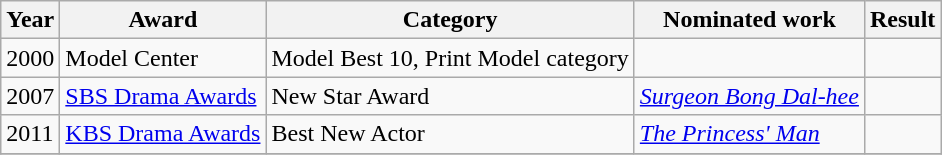<table class="wikitable">
<tr>
<th>Year</th>
<th>Award</th>
<th>Category</th>
<th>Nominated work</th>
<th>Result</th>
</tr>
<tr>
<td>2000</td>
<td>Model Center</td>
<td>Model Best 10, Print Model category</td>
<td></td>
<td></td>
</tr>
<tr>
<td>2007</td>
<td><a href='#'>SBS Drama Awards</a></td>
<td>New Star Award</td>
<td><em><a href='#'>Surgeon Bong Dal-hee</a></em></td>
<td></td>
</tr>
<tr>
<td>2011</td>
<td><a href='#'>KBS Drama Awards</a></td>
<td>Best New Actor</td>
<td><em><a href='#'>The Princess' Man</a></em></td>
<td></td>
</tr>
<tr>
</tr>
</table>
